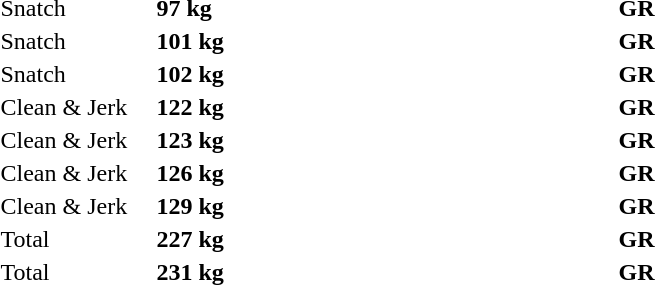<table>
<tr>
<th width=100></th>
<th width=100></th>
<th width=200></th>
<th width=80></th>
</tr>
<tr>
<td>Snatch</td>
<td><strong>97 kg</strong></td>
<td></td>
<td><strong>GR</strong></td>
</tr>
<tr>
<td>Snatch</td>
<td><strong>101 kg</strong></td>
<td></td>
<td><strong>GR</strong></td>
</tr>
<tr>
<td>Snatch</td>
<td><strong>102 kg</strong></td>
<td></td>
<td><strong>GR</strong></td>
</tr>
<tr>
<td>Clean & Jerk</td>
<td><strong>122 kg</strong></td>
<td></td>
<td><strong>GR</strong></td>
</tr>
<tr>
<td>Clean & Jerk</td>
<td><strong>123 kg</strong></td>
<td></td>
<td><strong>GR</strong></td>
</tr>
<tr>
<td>Clean & Jerk</td>
<td><strong>126 kg</strong></td>
<td></td>
<td><strong>GR</strong></td>
</tr>
<tr>
<td>Clean & Jerk</td>
<td><strong>129 kg</strong></td>
<td></td>
<td><strong>GR</strong></td>
</tr>
<tr>
<td>Total</td>
<td><strong>227 kg</strong></td>
<td></td>
<td><strong>GR</strong></td>
</tr>
<tr>
<td>Total</td>
<td><strong>231 kg</strong></td>
<td></td>
<td><strong>GR</strong></td>
</tr>
</table>
